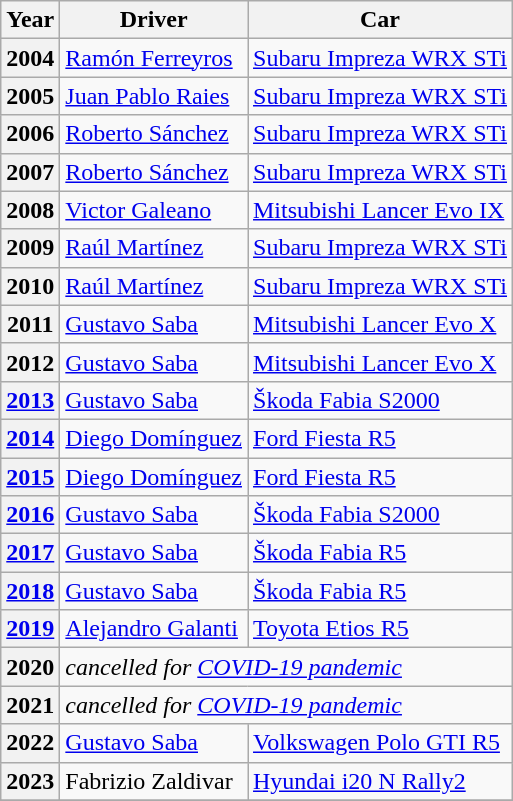<table class="wikitable sortable">
<tr>
<th>Year</th>
<th>Driver</th>
<th>Car</th>
</tr>
<tr>
<th>2004</th>
<td> <a href='#'>Ramón Ferreyros</a></td>
<td><a href='#'>Subaru Impreza WRX STi</a></td>
</tr>
<tr>
<th>2005</th>
<td> <a href='#'>Juan Pablo Raies</a></td>
<td><a href='#'>Subaru Impreza WRX STi</a></td>
</tr>
<tr>
<th>2006</th>
<td> <a href='#'>Roberto Sánchez</a></td>
<td><a href='#'>Subaru Impreza WRX STi</a></td>
</tr>
<tr>
<th>2007</th>
<td> <a href='#'>Roberto Sánchez</a></td>
<td><a href='#'>Subaru Impreza WRX STi</a></td>
</tr>
<tr>
<th>2008</th>
<td> <a href='#'>Victor Galeano</a></td>
<td><a href='#'>Mitsubishi Lancer Evo IX</a></td>
</tr>
<tr>
<th>2009</th>
<td> <a href='#'>Raúl Martínez</a></td>
<td><a href='#'>Subaru Impreza WRX STi</a></td>
</tr>
<tr>
<th>2010</th>
<td> <a href='#'>Raúl Martínez</a></td>
<td><a href='#'>Subaru Impreza WRX STi</a></td>
</tr>
<tr>
<th>2011</th>
<td> <a href='#'>Gustavo Saba</a></td>
<td><a href='#'>Mitsubishi Lancer Evo X</a></td>
</tr>
<tr>
<th>2012</th>
<td> <a href='#'>Gustavo Saba</a></td>
<td><a href='#'>Mitsubishi Lancer Evo X</a></td>
</tr>
<tr>
<th><a href='#'>2013</a></th>
<td> <a href='#'>Gustavo Saba</a></td>
<td><a href='#'>Škoda Fabia S2000</a></td>
</tr>
<tr>
<th><a href='#'>2014</a></th>
<td> <a href='#'>Diego Domínguez</a></td>
<td><a href='#'>Ford Fiesta R5</a></td>
</tr>
<tr>
<th><a href='#'>2015</a></th>
<td> <a href='#'>Diego Domínguez</a></td>
<td><a href='#'>Ford Fiesta R5</a></td>
</tr>
<tr>
<th><a href='#'>2016</a></th>
<td> <a href='#'>Gustavo Saba</a></td>
<td><a href='#'>Škoda Fabia S2000</a></td>
</tr>
<tr>
<th><a href='#'>2017</a></th>
<td> <a href='#'>Gustavo Saba</a></td>
<td><a href='#'>Škoda Fabia R5</a></td>
</tr>
<tr>
<th><a href='#'>2018</a></th>
<td> <a href='#'>Gustavo Saba</a></td>
<td><a href='#'>Škoda Fabia R5</a></td>
</tr>
<tr>
<th><a href='#'>2019</a></th>
<td> <a href='#'>Alejandro Galanti</a></td>
<td><a href='#'>Toyota Etios R5</a></td>
</tr>
<tr>
<th>2020</th>
<td colspan=2><em>cancelled for <a href='#'>COVID-19 pandemic</a></em></td>
</tr>
<tr>
<th>2021</th>
<td colspan=2><em>cancelled for <a href='#'>COVID-19 pandemic</a></em></td>
</tr>
<tr>
<th>2022</th>
<td> <a href='#'>Gustavo Saba</a></td>
<td><a href='#'>Volkswagen Polo GTI R5</a></td>
</tr>
<tr>
<th>2023</th>
<td> Fabrizio Zaldivar</td>
<td><a href='#'>Hyundai i20 N Rally2</a></td>
</tr>
<tr>
</tr>
</table>
